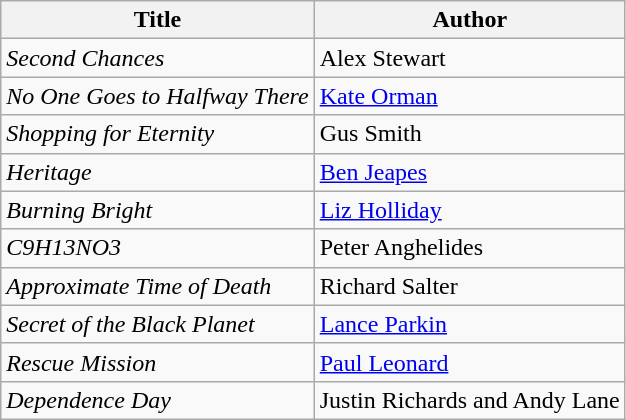<table class="wikitable">
<tr>
<th>Title</th>
<th>Author</th>
</tr>
<tr>
<td><em>Second Chances</em></td>
<td>Alex Stewart</td>
</tr>
<tr>
<td><em>No One Goes to Halfway There</em></td>
<td><a href='#'>Kate Orman</a></td>
</tr>
<tr>
<td><em>Shopping for Eternity</em></td>
<td>Gus Smith</td>
</tr>
<tr>
<td><em>Heritage</em></td>
<td><a href='#'>Ben Jeapes</a></td>
</tr>
<tr>
<td><em>Burning Bright</em></td>
<td><a href='#'>Liz Holliday</a></td>
</tr>
<tr>
<td><em>C9H13NO3</em></td>
<td>Peter Anghelides</td>
</tr>
<tr>
<td><em>Approximate Time of Death</em></td>
<td>Richard Salter</td>
</tr>
<tr>
<td><em>Secret of the Black Planet</em></td>
<td><a href='#'>Lance Parkin</a></td>
</tr>
<tr>
<td><em>Rescue Mission</em></td>
<td><a href='#'>Paul Leonard</a></td>
</tr>
<tr>
<td><em>Dependence Day</em></td>
<td>Justin Richards and Andy Lane</td>
</tr>
</table>
